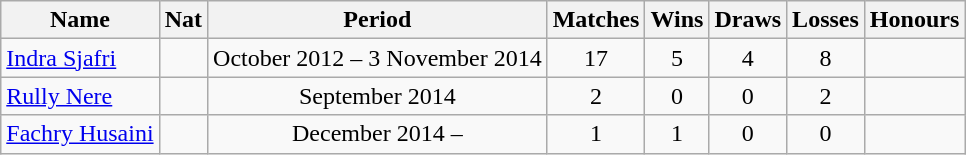<table class="wikitable">
<tr>
<th>Name</th>
<th>Nat</th>
<th>Period</th>
<th>Matches</th>
<th>Wins</th>
<th>Draws</th>
<th>Losses</th>
<th>Honours</th>
</tr>
<tr>
<td><a href='#'>Indra Sjafri</a></td>
<td align="center"></td>
<td align="center">October 2012 – 3 November 2014</td>
<td align="center">17</td>
<td align="center">5</td>
<td align="center">4</td>
<td align="center">8</td>
<td></td>
</tr>
<tr>
<td><a href='#'>Rully Nere</a></td>
<td align="center"></td>
<td align="center">September 2014</td>
<td align="center">2</td>
<td align="center">0</td>
<td align="center">0</td>
<td align="center">2</td>
<td></td>
</tr>
<tr>
<td><a href='#'>Fachry Husaini</a></td>
<td align="center"></td>
<td align="center">December 2014 –</td>
<td align="center">1</td>
<td align="center">1</td>
<td align="center">0</td>
<td align="center">0</td>
<td></td>
</tr>
</table>
